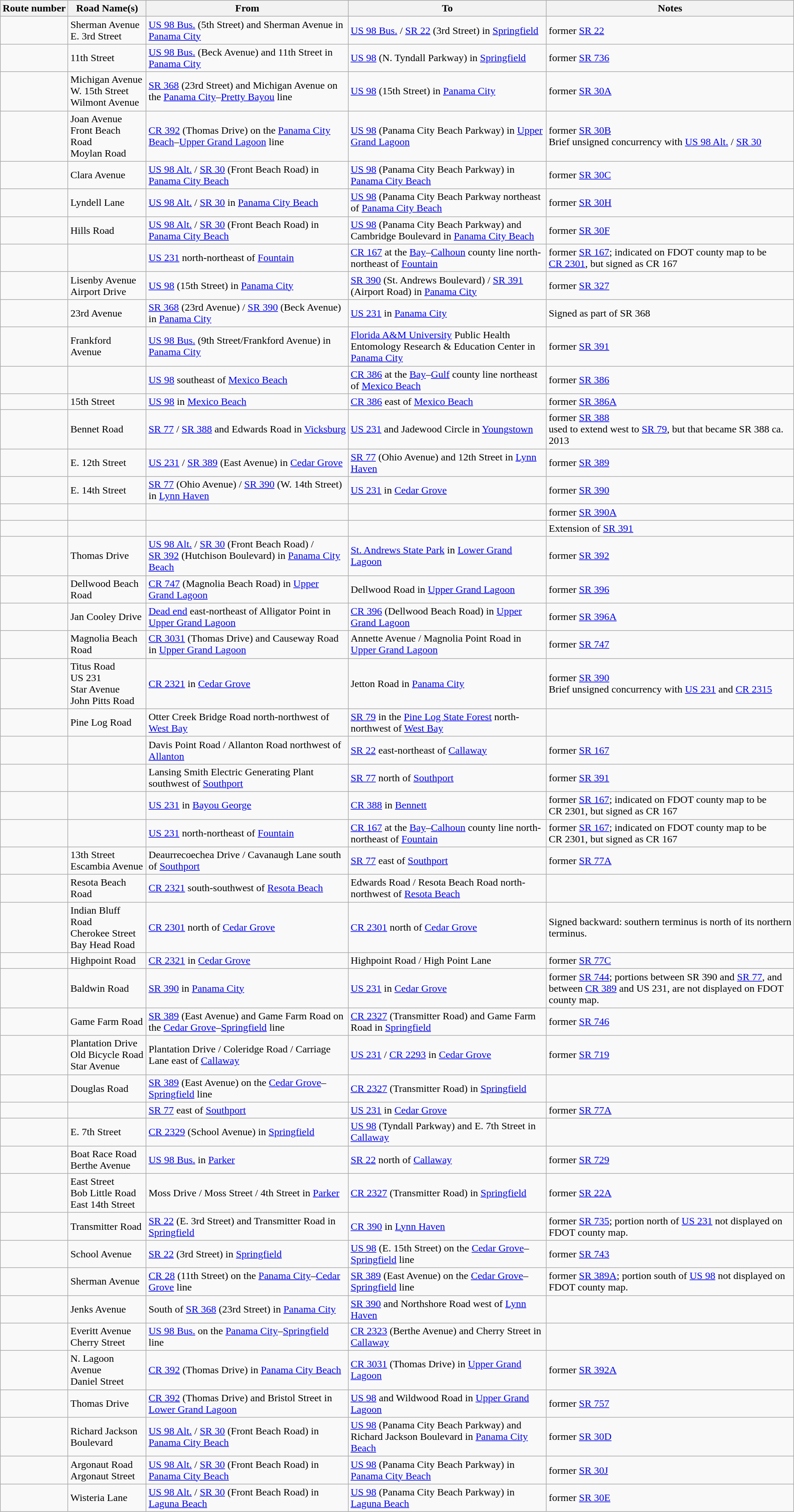<table class="wikitable">
<tr>
<th>Route number</th>
<th>Road Name(s)</th>
<th>From</th>
<th>To</th>
<th>Notes</th>
</tr>
<tr>
<td></td>
<td>Sherman Avenue<br>E. 3rd Street</td>
<td><a href='#'>US 98 Bus.</a> (5th Street) and Sherman Avenue in <a href='#'>Panama City</a></td>
<td><a href='#'>US 98 Bus.</a> / <a href='#'>SR 22</a> (3rd Street) in <a href='#'>Springfield</a></td>
<td>former <a href='#'>SR 22</a></td>
</tr>
<tr>
<td></td>
<td>11th Street</td>
<td><a href='#'>US 98 Bus.</a> (Beck Avenue) and 11th Street in <a href='#'>Panama City</a></td>
<td><a href='#'>US 98</a> (N. Tyndall Parkway) in <a href='#'>Springfield</a></td>
<td>former <a href='#'>SR 736</a></td>
</tr>
<tr>
<td></td>
<td>Michigan Avenue<br>W. 15th Street<br>Wilmont Avenue</td>
<td><a href='#'>SR 368</a> (23rd Street) and Michigan Avenue on the <a href='#'>Panama City</a>–<a href='#'>Pretty Bayou</a> line</td>
<td><a href='#'>US 98</a> (15th Street) in <a href='#'>Panama City</a></td>
<td>former <a href='#'>SR 30A</a></td>
</tr>
<tr>
<td></td>
<td>Joan Avenue<br>Front Beach Road<br>Moylan Road</td>
<td><a href='#'>CR 392</a> (Thomas Drive) on the <a href='#'>Panama City Beach</a>–<a href='#'>Upper Grand Lagoon</a> line</td>
<td><a href='#'>US 98</a> (Panama City Beach Parkway) in <a href='#'>Upper Grand Lagoon</a></td>
<td>former <a href='#'>SR 30B</a><br>Brief unsigned concurrency with <a href='#'>US 98 Alt.</a> / <a href='#'>SR 30</a></td>
</tr>
<tr>
<td></td>
<td>Clara Avenue</td>
<td><a href='#'>US 98 Alt.</a> / <a href='#'>SR 30</a> (Front Beach Road) in <a href='#'>Panama City Beach</a></td>
<td><a href='#'>US 98</a> (Panama City Beach Parkway) in <a href='#'>Panama City Beach</a></td>
<td>former <a href='#'>SR 30C</a></td>
</tr>
<tr>
<td></td>
<td>Lyndell Lane</td>
<td><a href='#'>US 98 Alt.</a> / <a href='#'>SR 30</a> in <a href='#'>Panama City Beach</a></td>
<td><a href='#'>US 98</a> (Panama City Beach Parkway northeast of <a href='#'>Panama City Beach</a></td>
<td>former <a href='#'>SR 30H</a></td>
</tr>
<tr>
<td></td>
<td>Hills Road</td>
<td><a href='#'>US 98 Alt.</a> / <a href='#'>SR 30</a> (Front Beach Road) in <a href='#'>Panama City Beach</a></td>
<td><a href='#'>US 98</a> (Panama City Beach Parkway) and Cambridge Boulevard in <a href='#'>Panama City Beach</a></td>
<td>former <a href='#'>SR 30F</a></td>
</tr>
<tr>
<td></td>
<td></td>
<td><a href='#'>US 231</a> north-northeast of <a href='#'>Fountain</a></td>
<td><a href='#'>CR 167</a> at the <a href='#'>Bay</a>–<a href='#'>Calhoun</a> county line north-northeast of <a href='#'>Fountain</a></td>
<td>former <a href='#'>SR 167</a>; indicated on FDOT county map to be <a href='#'>CR 2301</a>, but signed as CR 167</td>
</tr>
<tr>
<td></td>
<td>Lisenby Avenue<br>Airport Drive</td>
<td><a href='#'>US 98</a> (15th Street) in <a href='#'>Panama City</a></td>
<td><a href='#'>SR 390</a> (St. Andrews Boulevard) / <a href='#'>SR 391</a> (Airport Road) in <a href='#'>Panama City</a></td>
<td>former <a href='#'>SR 327</a></td>
</tr>
<tr>
<td></td>
<td>23rd Avenue</td>
<td><a href='#'>SR 368</a> (23rd Avenue) / <a href='#'>SR 390</a> (Beck Avenue) in <a href='#'>Panama City</a></td>
<td><a href='#'>US 231</a> in <a href='#'>Panama City</a></td>
<td>Signed as part of SR 368</td>
</tr>
<tr>
<td></td>
<td>Frankford Avenue</td>
<td><a href='#'>US 98 Bus.</a> (9th Street/Frankford Avenue) in <a href='#'>Panama City</a></td>
<td><a href='#'>Florida A&M University</a> Public Health Entomology Research & Education Center in <a href='#'>Panama City</a></td>
<td>former <a href='#'>SR 391</a></td>
</tr>
<tr>
<td></td>
<td></td>
<td><a href='#'>US 98</a> southeast of <a href='#'>Mexico Beach</a></td>
<td><a href='#'>CR 386</a> at the <a href='#'>Bay</a>–<a href='#'>Gulf</a> county line northeast of <a href='#'>Mexico Beach</a></td>
<td>former <a href='#'>SR 386</a></td>
</tr>
<tr>
<td></td>
<td>15th Street</td>
<td><a href='#'>US 98</a> in <a href='#'>Mexico Beach</a></td>
<td><a href='#'>CR 386</a> east of <a href='#'>Mexico Beach</a></td>
<td>former <a href='#'>SR 386A</a></td>
</tr>
<tr>
<td></td>
<td>Bennet Road</td>
<td><a href='#'>SR 77</a> / <a href='#'>SR 388</a> and Edwards Road in <a href='#'>Vicksburg</a></td>
<td><a href='#'>US 231</a> and Jadewood Circle in <a href='#'>Youngstown</a></td>
<td>former <a href='#'>SR 388</a><br>used to extend west to <a href='#'>SR 79</a>, but that became SR 388 ca. 2013</td>
</tr>
<tr>
<td></td>
<td>E. 12th Street</td>
<td><a href='#'>US 231</a> / <a href='#'>SR 389</a> (East Avenue) in <a href='#'>Cedar Grove</a></td>
<td><a href='#'>SR 77</a> (Ohio Avenue) and 12th Street in <a href='#'>Lynn Haven</a></td>
<td>former <a href='#'>SR 389</a></td>
</tr>
<tr>
<td></td>
<td>E. 14th Street</td>
<td><a href='#'>SR 77</a> (Ohio Avenue) / <a href='#'>SR 390</a> (W. 14th Street) in <a href='#'>Lynn Haven</a></td>
<td><a href='#'>US 231</a> in <a href='#'>Cedar Grove</a></td>
<td>former <a href='#'>SR 390</a></td>
</tr>
<tr>
<td></td>
<td></td>
<td></td>
<td></td>
<td>former <a href='#'>SR 390A</a></td>
</tr>
<tr>
<td></td>
<td></td>
<td></td>
<td></td>
<td>Extension of <a href='#'>SR 391</a></td>
</tr>
<tr>
<td></td>
<td>Thomas Drive</td>
<td><a href='#'>US 98 Alt.</a> / <a href='#'>SR 30</a> (Front Beach Road) / <a href='#'>SR 392</a> (Hutchison Boulevard) in <a href='#'>Panama City Beach</a></td>
<td><a href='#'>St. Andrews State Park</a> in <a href='#'>Lower Grand Lagoon</a></td>
<td>former <a href='#'>SR 392</a></td>
</tr>
<tr>
<td></td>
<td>Dellwood Beach Road</td>
<td><a href='#'>CR 747</a> (Magnolia Beach Road) in <a href='#'>Upper Grand Lagoon</a></td>
<td>Dellwood Road in <a href='#'>Upper Grand Lagoon</a></td>
<td>former <a href='#'>SR 396</a></td>
</tr>
<tr>
<td></td>
<td>Jan Cooley Drive</td>
<td><a href='#'>Dead end</a> east-northeast of Alligator Point in <a href='#'>Upper Grand Lagoon</a></td>
<td><a href='#'>CR 396</a> (Dellwood Beach Road) in <a href='#'>Upper Grand Lagoon</a></td>
<td>former <a href='#'>SR 396A</a></td>
</tr>
<tr>
<td></td>
<td>Magnolia Beach Road</td>
<td><a href='#'>CR 3031</a> (Thomas Drive) and Causeway Road in <a href='#'>Upper Grand Lagoon</a></td>
<td>Annette Avenue / Magnolia Point Road in <a href='#'>Upper Grand Lagoon</a></td>
<td>former <a href='#'>SR 747</a></td>
</tr>
<tr>
<td></td>
<td>Titus Road<br>US 231<br>Star Avenue<br>John Pitts Road</td>
<td><a href='#'>CR 2321</a> in <a href='#'>Cedar Grove</a></td>
<td>Jetton Road in <a href='#'>Panama City</a></td>
<td>former <a href='#'>SR 390</a><br>Brief unsigned concurrency with <a href='#'>US 231</a> and <a href='#'>CR 2315</a></td>
</tr>
<tr>
<td></td>
<td>Pine Log Road</td>
<td>Otter Creek Bridge Road north-northwest of <a href='#'>West Bay</a></td>
<td><a href='#'>SR 79</a> in the <a href='#'>Pine Log State Forest</a> north-northwest of <a href='#'>West Bay</a></td>
<td></td>
</tr>
<tr>
<td></td>
<td></td>
<td>Davis Point Road / Allanton Road northwest of <a href='#'>Allanton</a></td>
<td><a href='#'>SR 22</a> east-northeast of <a href='#'>Callaway</a></td>
<td>former <a href='#'>SR 167</a></td>
</tr>
<tr>
<td></td>
<td></td>
<td>Lansing Smith Electric Generating Plant southwest of <a href='#'>Southport</a></td>
<td><a href='#'>SR 77</a> north of <a href='#'>Southport</a></td>
<td>former <a href='#'>SR 391</a></td>
</tr>
<tr>
<td></td>
<td></td>
<td><a href='#'>US 231</a> in <a href='#'>Bayou George</a></td>
<td><a href='#'>CR 388</a> in <a href='#'>Bennett</a></td>
<td>former <a href='#'>SR 167</a>; indicated on FDOT county map to be CR 2301, but signed as CR 167</td>
</tr>
<tr>
<td></td>
<td></td>
<td><a href='#'>US 231</a> north-northeast of <a href='#'>Fountain</a></td>
<td><a href='#'>CR 167</a> at the <a href='#'>Bay</a>–<a href='#'>Calhoun</a> county line north-northeast of <a href='#'>Fountain</a></td>
<td>former <a href='#'>SR 167</a>; indicated on FDOT county map to be CR 2301, but signed as CR 167</td>
</tr>
<tr>
<td></td>
<td>13th Street<br>Escambia Avenue</td>
<td>Deaurrecoechea Drive / Cavanaugh Lane south of <a href='#'>Southport</a></td>
<td><a href='#'>SR 77</a> east of <a href='#'>Southport</a></td>
<td>former <a href='#'>SR 77A</a></td>
</tr>
<tr>
<td></td>
<td>Resota Beach Road</td>
<td><a href='#'>CR 2321</a> south-southwest of <a href='#'>Resota Beach</a></td>
<td>Edwards Road / Resota Beach Road north-northwest of <a href='#'>Resota Beach</a></td>
<td></td>
</tr>
<tr>
<td></td>
<td>Indian Bluff Road<br>Cherokee Street<br>Bay Head Road</td>
<td><a href='#'>CR 2301</a> north of <a href='#'>Cedar Grove</a></td>
<td><a href='#'>CR 2301</a> north of <a href='#'>Cedar Grove</a></td>
<td>Signed backward: southern terminus is north of its northern terminus.</td>
</tr>
<tr>
<td></td>
<td>Highpoint Road</td>
<td><a href='#'>CR 2321</a> in <a href='#'>Cedar Grove</a></td>
<td>Highpoint Road / High Point Lane</td>
<td>former <a href='#'>SR 77C</a></td>
</tr>
<tr>
<td></td>
<td>Baldwin Road</td>
<td><a href='#'>SR 390</a> in <a href='#'>Panama City</a></td>
<td><a href='#'>US 231</a> in <a href='#'>Cedar Grove</a></td>
<td>former <a href='#'>SR 744</a>; portions between SR 390 and <a href='#'>SR 77</a>, and between <a href='#'>CR 389</a> and US 231, are not displayed on FDOT county map.</td>
</tr>
<tr>
<td></td>
<td>Game Farm Road</td>
<td><a href='#'>SR 389</a> (East Avenue) and Game Farm Road on the <a href='#'>Cedar Grove</a>–<a href='#'>Springfield</a> line</td>
<td><a href='#'>CR 2327</a> (Transmitter Road) and Game Farm Road in <a href='#'>Springfield</a></td>
<td>former <a href='#'>SR 746</a></td>
</tr>
<tr>
<td></td>
<td>Plantation Drive<br>Old Bicycle Road<br>Star Avenue</td>
<td>Plantation Drive / Coleridge Road / Carriage Lane east of <a href='#'>Callaway</a></td>
<td><a href='#'>US 231</a> / <a href='#'>CR 2293</a> in <a href='#'>Cedar Grove</a></td>
<td>former <a href='#'>SR 719</a></td>
</tr>
<tr>
<td></td>
<td>Douglas Road</td>
<td><a href='#'>SR 389</a> (East Avenue) on the <a href='#'>Cedar Grove</a>–<a href='#'>Springfield</a> line</td>
<td><a href='#'>CR 2327</a> (Transmitter Road) in <a href='#'>Springfield</a></td>
<td></td>
</tr>
<tr>
<td></td>
<td></td>
<td><a href='#'>SR 77</a> east of <a href='#'>Southport</a></td>
<td><a href='#'>US 231</a> in <a href='#'>Cedar Grove</a></td>
<td>former <a href='#'>SR 77A</a></td>
</tr>
<tr>
<td></td>
<td>E. 7th Street</td>
<td><a href='#'>CR 2329</a> (School Avenue) in <a href='#'>Springfield</a></td>
<td><a href='#'>US 98</a> (Tyndall Parkway) and E. 7th Street in <a href='#'>Callaway</a></td>
<td></td>
</tr>
<tr>
<td></td>
<td>Boat Race Road<br>Berthe Avenue</td>
<td><a href='#'>US 98 Bus.</a> in <a href='#'>Parker</a></td>
<td><a href='#'>SR 22</a> north of <a href='#'>Callaway</a></td>
<td>former <a href='#'>SR 729</a></td>
</tr>
<tr>
<td></td>
<td>East Street<br>Bob Little Road<br>East 14th Street</td>
<td>Moss Drive / Moss Street / 4th Street in <a href='#'>Parker</a></td>
<td><a href='#'>CR 2327</a> (Transmitter Road) in <a href='#'>Springfield</a></td>
<td>former <a href='#'>SR 22A</a></td>
</tr>
<tr>
<td></td>
<td>Transmitter Road</td>
<td><a href='#'>SR 22</a> (E. 3rd Street) and Transmitter Road in <a href='#'>Springfield</a></td>
<td><a href='#'>CR 390</a> in <a href='#'>Lynn Haven</a></td>
<td>former <a href='#'>SR 735</a>; portion north of <a href='#'>US 231</a> not displayed on FDOT county map.</td>
</tr>
<tr>
<td></td>
<td>School Avenue</td>
<td><a href='#'>SR 22</a> (3rd Street) in <a href='#'>Springfield</a></td>
<td><a href='#'>US 98</a> (E. 15th Street) on the <a href='#'>Cedar Grove</a>–<a href='#'>Springfield</a> line</td>
<td>former <a href='#'>SR 743</a></td>
</tr>
<tr>
<td></td>
<td>Sherman Avenue</td>
<td><a href='#'>CR 28</a> (11th Street) on the <a href='#'>Panama City</a>–<a href='#'>Cedar Grove</a> line</td>
<td><a href='#'>SR 389</a> (East Avenue) on the <a href='#'>Cedar Grove</a>–<a href='#'>Springfield</a> line</td>
<td>former <a href='#'>SR 389A</a>; portion south of <a href='#'>US 98</a> not displayed on FDOT county map.</td>
</tr>
<tr>
<td></td>
<td>Jenks Avenue</td>
<td>South of <a href='#'>SR 368</a> (23rd Street) in <a href='#'>Panama City</a></td>
<td><a href='#'>SR 390</a> and Northshore Road west of <a href='#'>Lynn Haven</a></td>
<td></td>
</tr>
<tr>
<td></td>
<td>Everitt Avenue<br>Cherry Street</td>
<td><a href='#'>US 98 Bus.</a> on the <a href='#'>Panama City</a>–<a href='#'>Springfield</a> line</td>
<td><a href='#'>CR 2323</a> (Berthe Avenue) and Cherry Street in <a href='#'>Callaway</a></td>
<td></td>
</tr>
<tr>
<td></td>
<td>N. Lagoon Avenue<br>Daniel Street</td>
<td><a href='#'>CR 392</a> (Thomas Drive) in <a href='#'>Panama City Beach</a></td>
<td><a href='#'>CR 3031</a> (Thomas Drive) in <a href='#'>Upper Grand Lagoon</a></td>
<td>former <a href='#'>SR 392A</a></td>
</tr>
<tr>
<td></td>
<td>Thomas Drive</td>
<td><a href='#'>CR 392</a> (Thomas Drive) and Bristol Street in <a href='#'>Lower Grand Lagoon</a></td>
<td><a href='#'>US 98</a> and Wildwood Road in <a href='#'>Upper Grand Lagoon</a></td>
<td>former <a href='#'>SR 757</a></td>
</tr>
<tr>
<td></td>
<td>Richard Jackson Boulevard</td>
<td><a href='#'>US 98 Alt.</a> / <a href='#'>SR 30</a> (Front Beach Road) in <a href='#'>Panama City Beach</a></td>
<td><a href='#'>US 98</a> (Panama City Beach Parkway) and Richard Jackson Boulevard in <a href='#'>Panama City Beach</a></td>
<td>former <a href='#'>SR 30D</a></td>
</tr>
<tr>
<td></td>
<td>Argonaut Road<br>Argonaut Street</td>
<td><a href='#'>US 98 Alt.</a> / <a href='#'>SR 30</a> (Front Beach Road) in <a href='#'>Panama City Beach</a></td>
<td><a href='#'>US 98</a> (Panama City Beach Parkway) in <a href='#'>Panama City Beach</a></td>
<td>former <a href='#'>SR 30J</a></td>
</tr>
<tr>
<td></td>
<td>Wisteria Lane</td>
<td><a href='#'>US 98 Alt.</a> / <a href='#'>SR 30</a> (Front Beach Road) in <a href='#'>Laguna Beach</a></td>
<td><a href='#'>US 98</a> (Panama City Beach Parkway) in <a href='#'>Laguna Beach</a></td>
<td>former <a href='#'>SR 30E</a></td>
</tr>
</table>
